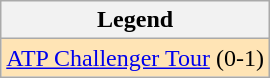<table class=wikitable>
<tr>
<th>Legend</th>
</tr>
<tr bgcolor=moccasin>
<td><a href='#'>ATP Challenger Tour</a> (0-1)</td>
</tr>
</table>
